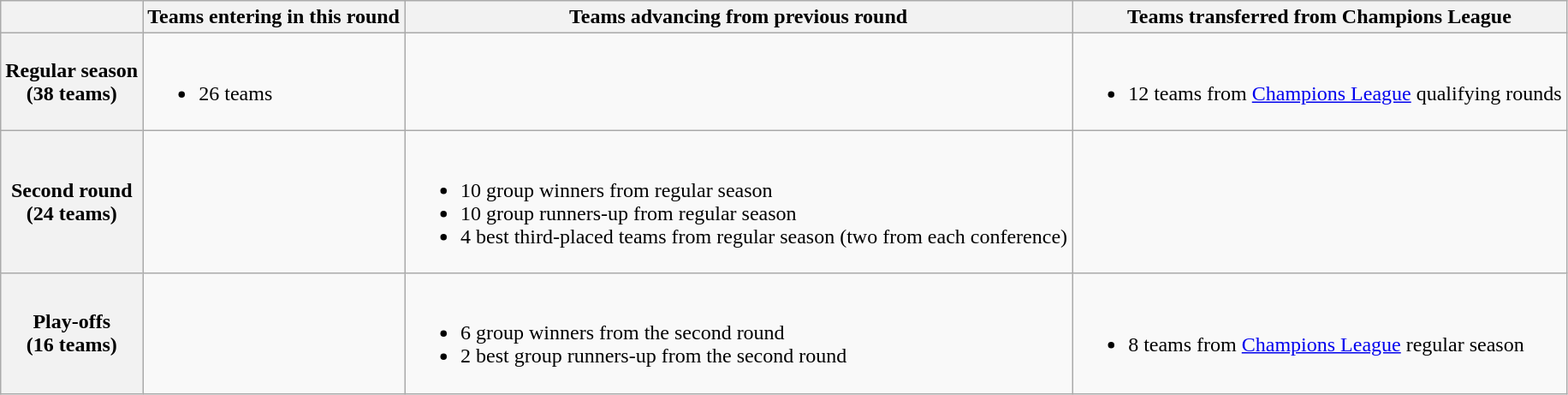<table class="wikitable">
<tr>
<th colspan=2></th>
<th>Teams entering in this round</th>
<th>Teams advancing from previous round</th>
<th>Teams transferred from Champions League</th>
</tr>
<tr>
<th colspan=2>Regular season<br>(38 teams)</th>
<td><br><ul><li>26 teams</li></ul></td>
<td></td>
<td><br><ul><li>12 teams from <a href='#'>Champions League</a> qualifying rounds</li></ul></td>
</tr>
<tr>
<th colspan=2>Second round<br>(24 teams)</th>
<td></td>
<td><br><ul><li>10 group winners from regular season</li><li>10 group runners-up from regular season</li><li>4 best third-placed teams from regular season (two from each conference)</li></ul></td>
<td></td>
</tr>
<tr>
<th colspan=2>Play-offs<br>(16 teams)</th>
<td></td>
<td><br><ul><li>6 group winners from the second round</li><li>2 best group runners-up from the second round</li></ul></td>
<td><br><ul><li>8 teams from <a href='#'>Champions League</a> regular season</li></ul></td>
</tr>
</table>
